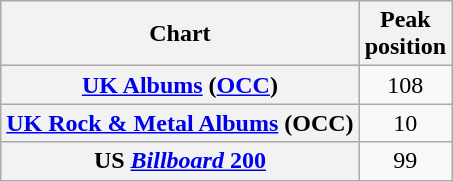<table class="wikitable sortable plainrowheaders" style="text-align:center">
<tr>
<th>Chart</th>
<th>Peak<br>position</th>
</tr>
<tr>
<th scope="row"><a href='#'>UK Albums</a> (<a href='#'>OCC</a>)</th>
<td>108</td>
</tr>
<tr>
<th scope="row"><a href='#'>UK Rock & Metal Albums</a> (OCC)</th>
<td>10</td>
</tr>
<tr>
<th scope="row">US <a href='#'><em>Billboard</em> 200</a></th>
<td>99</td>
</tr>
</table>
